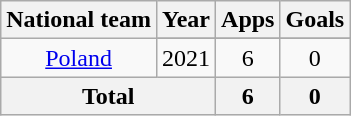<table class=wikitable style=text-align:center>
<tr>
<th>National team</th>
<th>Year</th>
<th>Apps</th>
<th>Goals</th>
</tr>
<tr>
<td rowspan="2"><a href='#'>Poland</a></td>
</tr>
<tr>
<td>2021</td>
<td>6</td>
<td>0</td>
</tr>
<tr>
<th colspan="2">Total</th>
<th>6</th>
<th>0</th>
</tr>
</table>
